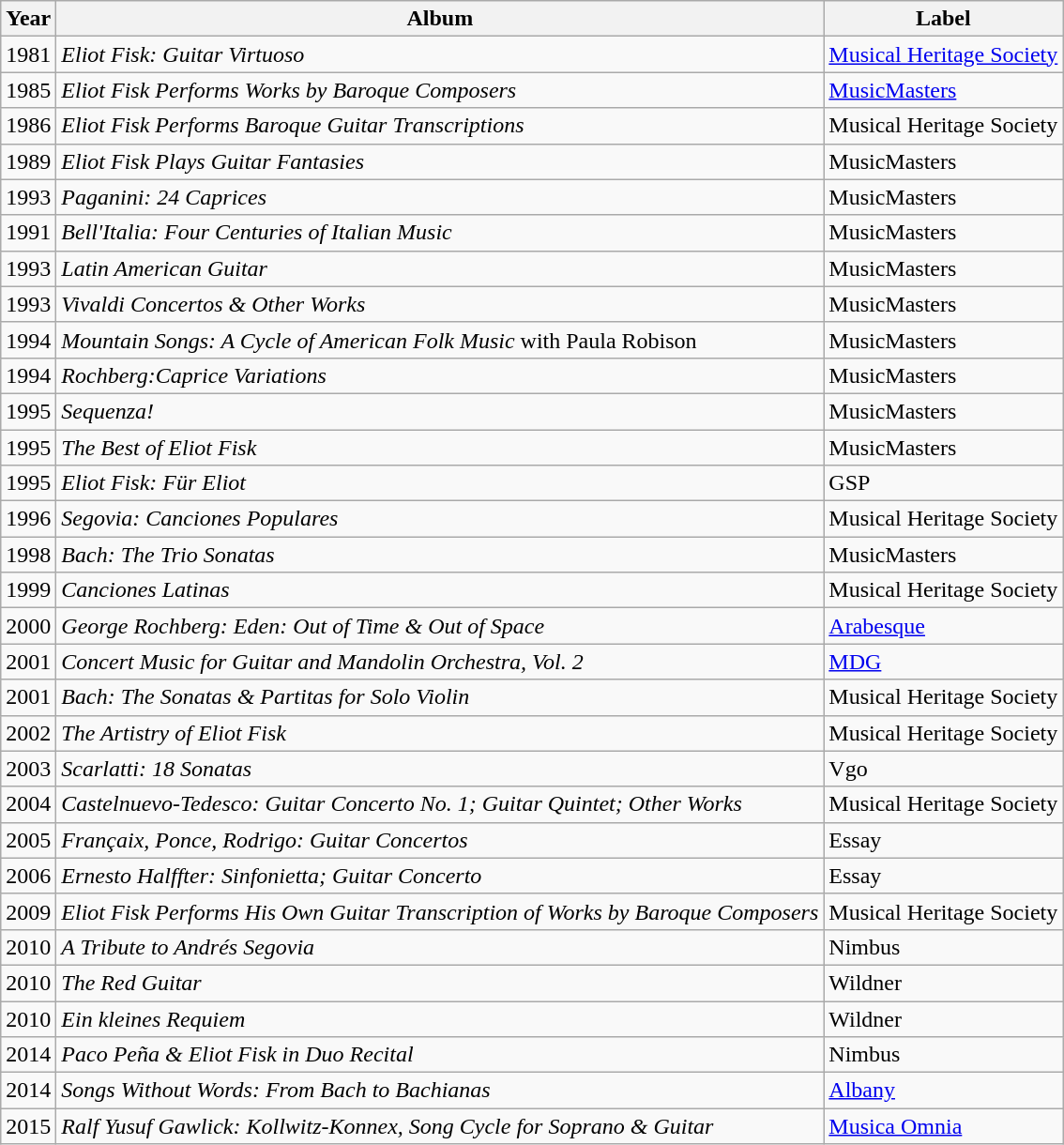<table class="wikitable sortable">
<tr>
<th>Year</th>
<th>Album</th>
<th>Label</th>
</tr>
<tr>
<td>1981</td>
<td><em>Eliot Fisk: Guitar Virtuoso</em></td>
<td><a href='#'>Musical Heritage Society</a></td>
</tr>
<tr>
<td>1985</td>
<td><em>Eliot Fisk Performs Works by Baroque Composers</em></td>
<td><a href='#'>MusicMasters</a></td>
</tr>
<tr>
<td>1986</td>
<td><em>Eliot Fisk Performs Baroque Guitar Transcriptions</em></td>
<td>Musical Heritage Society</td>
</tr>
<tr>
<td>1989</td>
<td><em>Eliot Fisk Plays Guitar Fantasies</em></td>
<td>MusicMasters</td>
</tr>
<tr>
<td>1993</td>
<td><em>Paganini: 24 Caprices</em></td>
<td>MusicMasters</td>
</tr>
<tr>
<td>1991</td>
<td><em>Bell'Italia: Four Centuries of Italian Music</em></td>
<td>MusicMasters</td>
</tr>
<tr>
<td>1993</td>
<td><em>Latin American Guitar</em></td>
<td>MusicMasters</td>
</tr>
<tr>
<td>1993</td>
<td><em>Vivaldi Concertos & Other Works</em></td>
<td>MusicMasters</td>
</tr>
<tr>
<td>1994</td>
<td><em>Mountain Songs: A Cycle of American Folk Music</em>  with Paula Robison</td>
<td>MusicMasters</td>
</tr>
<tr>
<td>1994</td>
<td><em>Rochberg:Caprice Variations</em></td>
<td>MusicMasters</td>
</tr>
<tr>
<td>1995</td>
<td><em>Sequenza!</em></td>
<td>MusicMasters</td>
</tr>
<tr>
<td>1995</td>
<td><em>The Best of Eliot Fisk</em></td>
<td>MusicMasters</td>
</tr>
<tr>
<td>1995</td>
<td><em>Eliot Fisk: Für Eliot</em></td>
<td>GSP</td>
</tr>
<tr>
<td>1996</td>
<td><em>Segovia: Canciones Populares</em></td>
<td>Musical Heritage Society</td>
</tr>
<tr>
<td>1998</td>
<td><em>Bach: The Trio Sonatas</em></td>
<td>MusicMasters</td>
</tr>
<tr>
<td>1999</td>
<td><em>Canciones Latinas</em></td>
<td>Musical Heritage Society</td>
</tr>
<tr>
<td>2000</td>
<td><em>George Rochberg: Eden: Out of Time & Out of Space</em></td>
<td><a href='#'>Arabesque</a></td>
</tr>
<tr>
<td>2001</td>
<td><em>Concert Music for Guitar and Mandolin Orchestra, Vol. 2</em></td>
<td><a href='#'>MDG</a></td>
</tr>
<tr>
<td>2001</td>
<td><em>Bach: The Sonatas & Partitas for Solo Violin</em></td>
<td>Musical Heritage Society</td>
</tr>
<tr>
<td>2002</td>
<td><em>The Artistry of Eliot Fisk</em></td>
<td>Musical Heritage Society</td>
</tr>
<tr>
<td>2003</td>
<td><em>Scarlatti: 18 Sonatas</em></td>
<td>Vgo</td>
</tr>
<tr>
<td>2004</td>
<td><em>Castelnuevo-Tedesco: Guitar Concerto No. 1; Guitar Quintet; Other Works</em></td>
<td>Musical Heritage Society</td>
</tr>
<tr>
<td>2005</td>
<td><em>Françaix, Ponce, Rodrigo: Guitar Concertos</em></td>
<td>Essay</td>
</tr>
<tr>
<td>2006</td>
<td><em>Ernesto Halffter: Sinfonietta; Guitar Concerto</em></td>
<td>Essay</td>
</tr>
<tr>
<td>2009</td>
<td><em>Eliot Fisk Performs His Own Guitar Transcription of Works by Baroque Composers</em></td>
<td>Musical Heritage Society</td>
</tr>
<tr>
<td>2010</td>
<td><em>A Tribute to Andrés Segovia</em></td>
<td>Nimbus</td>
</tr>
<tr>
<td>2010</td>
<td><em>The Red Guitar</em></td>
<td>Wildner</td>
</tr>
<tr>
<td>2010</td>
<td><em>Ein kleines Requiem</em></td>
<td>Wildner</td>
</tr>
<tr>
<td>2014</td>
<td><em>Paco Peña & Eliot Fisk in Duo Recital</em></td>
<td>Nimbus</td>
</tr>
<tr>
<td>2014</td>
<td><em>Songs Without Words: From Bach to Bachianas</em></td>
<td><a href='#'>Albany</a></td>
</tr>
<tr>
<td>2015</td>
<td><em>Ralf Yusuf Gawlick: Kollwitz-Konnex, Song Cycle for Soprano & Guitar</em></td>
<td><a href='#'>Musica Omnia</a></td>
</tr>
</table>
